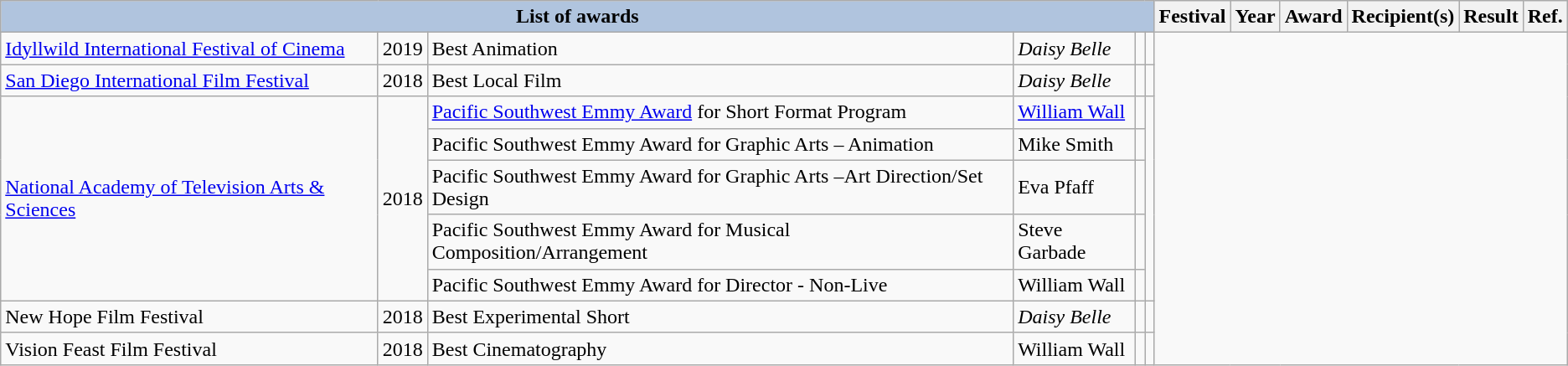<table class="wikitable">
<tr>
<th colspan="6" style="background:#B0C4DE;">List of awards</th>
<th>Festival</th>
<th>Year</th>
<th>Award</th>
<th>Recipient(s)</th>
<th>Result</th>
<th>Ref.</th>
</tr>
<tr>
<td><a href='#'>Idyllwild International Festival of Cinema</a></td>
<td>2019</td>
<td>Best Animation</td>
<td><em>Daisy Belle</em></td>
<td></td>
<td></td>
</tr>
<tr>
<td><a href='#'>San Diego International Film Festival</a></td>
<td>2018</td>
<td>Best Local Film</td>
<td><em>Daisy Belle</em></td>
<td></td>
<td></td>
</tr>
<tr>
<td rowspan="5"><a href='#'>National Academy of Television Arts & Sciences</a></td>
<td rowspan="5">2018</td>
<td><a href='#'>Pacific Southwest Emmy Award</a> for Short Format Program</td>
<td><a href='#'>William Wall</a></td>
<td></td>
<td rowspan="5"></td>
</tr>
<tr>
<td>Pacific Southwest Emmy Award for Graphic Arts – Animation</td>
<td>Mike Smith</td>
<td></td>
</tr>
<tr>
<td>Pacific Southwest Emmy Award for Graphic Arts –Art Direction/Set Design</td>
<td>Eva Pfaff</td>
<td></td>
</tr>
<tr>
<td>Pacific Southwest Emmy Award for Musical Composition/Arrangement</td>
<td>Steve Garbade</td>
<td></td>
</tr>
<tr>
<td>Pacific Southwest Emmy Award for Director - Non-Live</td>
<td>William Wall</td>
<td></td>
</tr>
<tr>
<td>New Hope Film Festival</td>
<td>2018</td>
<td>Best Experimental Short</td>
<td><em>Daisy Belle</em></td>
<td></td>
<td></td>
</tr>
<tr>
<td>Vision Feast Film Festival</td>
<td>2018</td>
<td>Best Cinematography</td>
<td>William Wall</td>
<td></td>
<td></td>
</tr>
</table>
